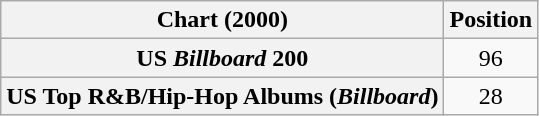<table class="wikitable sortable plainrowheaders" style="text-align:center">
<tr>
<th scope="col">Chart (2000)</th>
<th scope="col">Position</th>
</tr>
<tr>
<th scope="row">US <em>Billboard</em> 200</th>
<td>96</td>
</tr>
<tr>
<th scope="row">US Top R&B/Hip-Hop Albums (<em>Billboard</em>)</th>
<td>28</td>
</tr>
</table>
